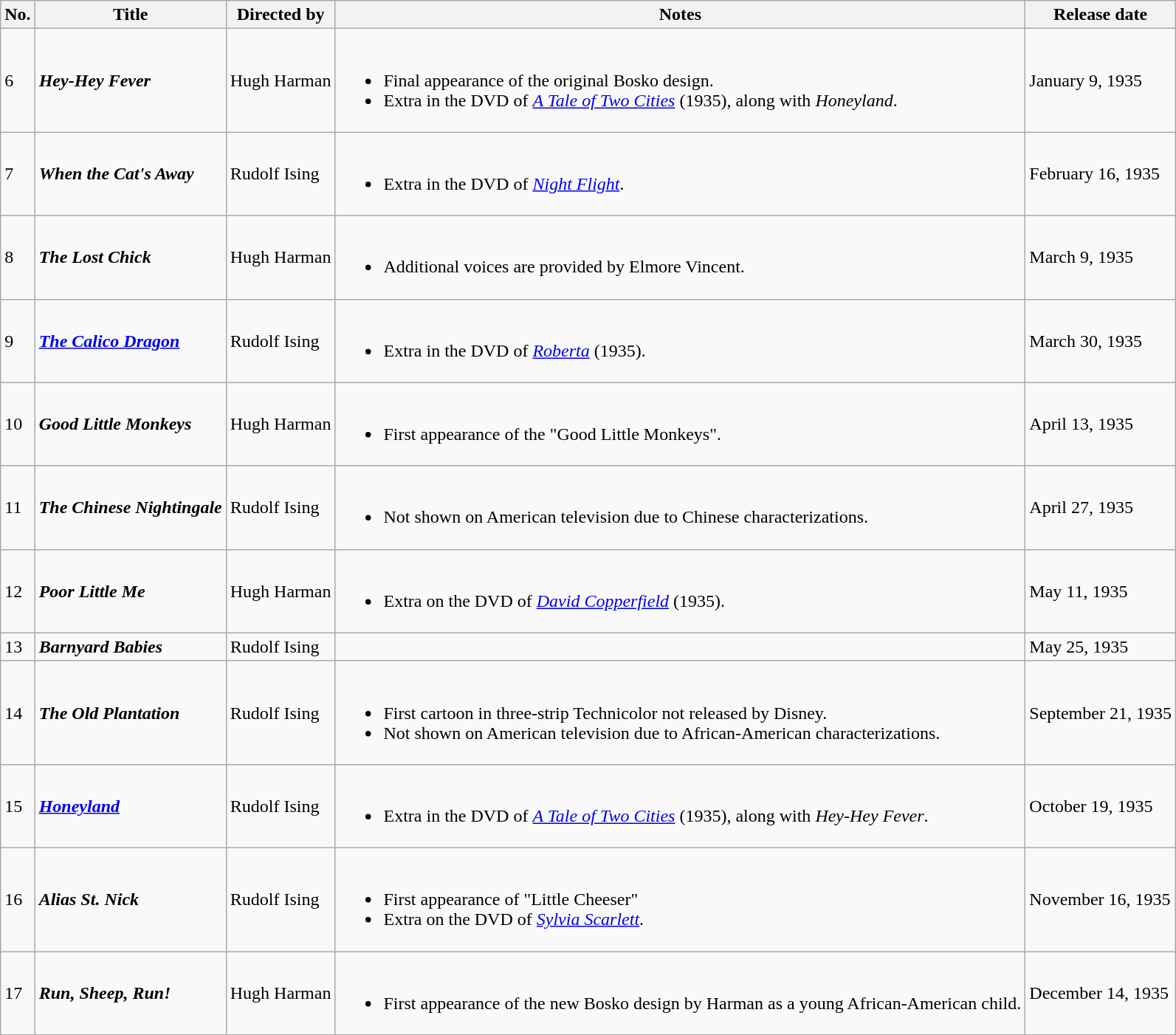<table class="wikitable">
<tr>
<th>No.</th>
<th>Title</th>
<th>Directed by</th>
<th>Notes</th>
<th>Release date</th>
</tr>
<tr>
<td>6</td>
<td><strong><em>Hey-Hey Fever</em></strong></td>
<td>Hugh Harman</td>
<td><br><ul><li>Final appearance of the original Bosko design.</li><li>Extra in the DVD of <em><a href='#'>A Tale of Two Cities</a></em> (1935), along with <em>Honeyland</em>.</li></ul></td>
<td>January 9, 1935</td>
</tr>
<tr>
<td>7</td>
<td><strong><em>When the Cat's Away</em></strong></td>
<td>Rudolf Ising</td>
<td><br><ul><li>Extra in the DVD of <em><a href='#'>Night Flight</a></em>.</li></ul></td>
<td>February 16, 1935</td>
</tr>
<tr>
<td>8</td>
<td><strong><em>The Lost Chick</em></strong></td>
<td>Hugh Harman</td>
<td><br><ul><li>Additional voices are provided by Elmore Vincent.</li></ul></td>
<td>March 9, 1935</td>
</tr>
<tr>
<td>9</td>
<td><strong><em><a href='#'>The Calico Dragon</a></em></strong></td>
<td>Rudolf Ising</td>
<td><br><ul><li>Extra in the DVD of <em><a href='#'>Roberta</a></em> (1935).</li></ul></td>
<td>March 30, 1935</td>
</tr>
<tr>
<td>10</td>
<td><strong><em>Good Little Monkeys</em></strong></td>
<td>Hugh Harman</td>
<td><br><ul><li>First appearance of the "Good Little Monkeys".</li></ul></td>
<td>April 13, 1935</td>
</tr>
<tr>
<td>11</td>
<td><strong><em>The Chinese Nightingale</em></strong></td>
<td>Rudolf Ising</td>
<td><br><ul><li>Not shown on American television due to Chinese characterizations.</li></ul></td>
<td>April 27, 1935</td>
</tr>
<tr>
<td>12</td>
<td><strong><em>Poor Little Me</em></strong></td>
<td>Hugh Harman</td>
<td><br><ul><li>Extra on the DVD of <em><a href='#'>David Copperfield</a></em> (1935).</li></ul></td>
<td>May 11, 1935</td>
</tr>
<tr>
<td>13</td>
<td><strong><em>Barnyard Babies</em></strong></td>
<td>Rudolf Ising</td>
<td></td>
<td>May 25, 1935</td>
</tr>
<tr>
<td>14</td>
<td><strong><em>The Old Plantation</em></strong></td>
<td>Rudolf Ising</td>
<td><br><ul><li>First cartoon in three-strip Technicolor not released by Disney.</li><li>Not shown on American television due to African-American characterizations.</li></ul></td>
<td>September 21, 1935</td>
</tr>
<tr>
<td>15</td>
<td><strong><em><a href='#'>Honeyland</a></em></strong></td>
<td>Rudolf Ising</td>
<td><br><ul><li>Extra in the DVD of <em><a href='#'>A Tale of Two Cities</a></em> (1935), along with <em>Hey-Hey Fever</em>.</li></ul></td>
<td>October 19, 1935</td>
</tr>
<tr>
<td>16</td>
<td><strong><em>Alias St. Nick</em></strong></td>
<td>Rudolf Ising</td>
<td><br><ul><li>First appearance of "Little Cheeser"</li><li>Extra on the DVD of <em><a href='#'>Sylvia Scarlett</a></em>.</li></ul></td>
<td>November 16, 1935</td>
</tr>
<tr>
<td>17</td>
<td><strong><em>Run, Sheep, Run!</em></strong></td>
<td>Hugh Harman</td>
<td><br><ul><li>First appearance of the new Bosko design by Harman as a young African-American child.</li></ul></td>
<td>December 14, 1935</td>
</tr>
</table>
